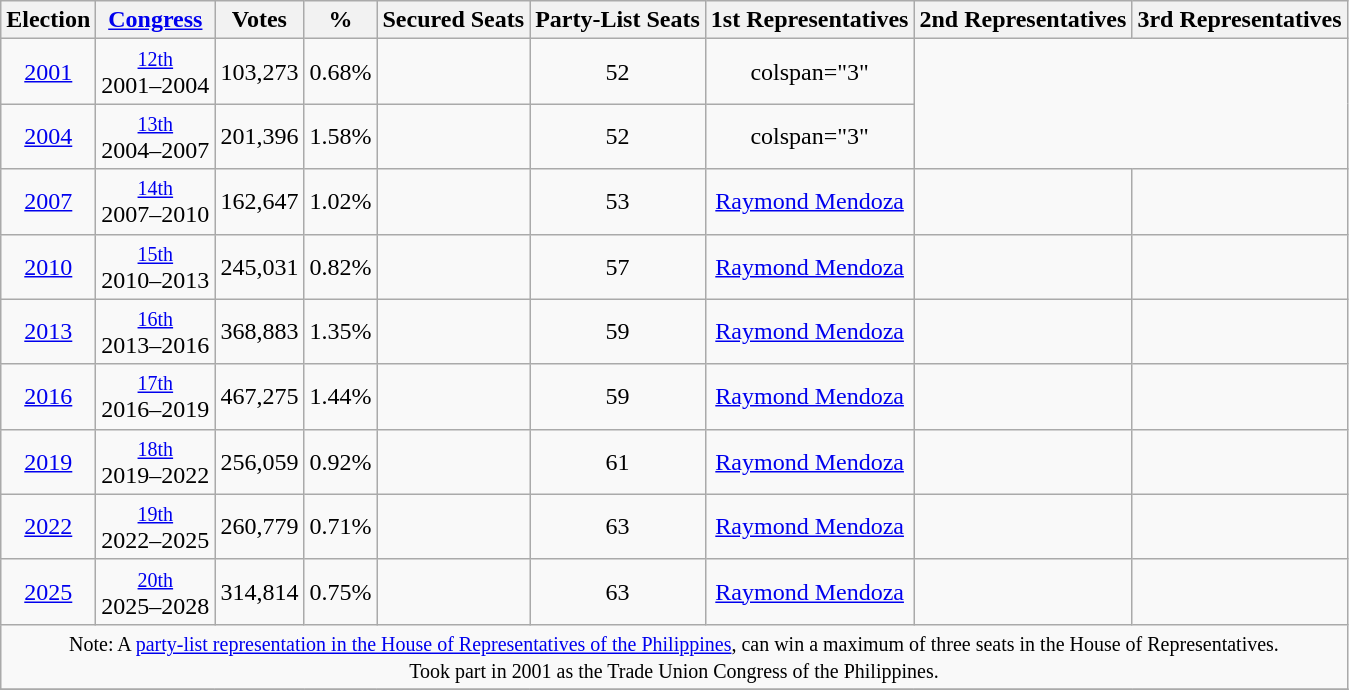<table class="wikitable" style="text-align:center;">
<tr>
<th>Election</th>
<th><a href='#'>Congress</a></th>
<th>Votes</th>
<th>%</th>
<th>Secured Seats</th>
<th>Party-List Seats</th>
<th>1st Representatives</th>
<th>2nd Representatives</th>
<th>3rd Representatives</th>
</tr>
<tr>
<td><a href='#'>2001</a></td>
<td><small><a href='#'>12th</a></small><br>2001–2004</td>
<td>103,273</td>
<td>0.68%</td>
<td></td>
<td>52</td>
<td>colspan="3" </td>
</tr>
<tr>
<td><a href='#'>2004</a></td>
<td><small><a href='#'>13th</a></small><br>2004–2007</td>
<td>201,396</td>
<td>1.58%</td>
<td></td>
<td>52</td>
<td>colspan="3" </td>
</tr>
<tr>
<td><a href='#'>2007</a></td>
<td><small><a href='#'>14th</a></small><br>2007–2010</td>
<td>162,647</td>
<td>1.02%</td>
<td></td>
<td>53</td>
<td><a href='#'>Raymond Mendoza</a> <br></td>
<td></td>
<td></td>
</tr>
<tr>
<td><a href='#'>2010</a></td>
<td><small><a href='#'>15th</a></small><br>2010–2013</td>
<td>245,031</td>
<td>0.82%</td>
<td></td>
<td>57</td>
<td><a href='#'>Raymond Mendoza</a></td>
<td></td>
<td></td>
</tr>
<tr>
<td><a href='#'>2013</a></td>
<td><small><a href='#'>16th</a></small><br>2013–2016</td>
<td>368,883</td>
<td>1.35%</td>
<td></td>
<td>59</td>
<td><a href='#'>Raymond Mendoza</a> <br></td>
<td></td>
<td></td>
</tr>
<tr>
<td><a href='#'>2016</a></td>
<td><small><a href='#'>17th</a></small><br>2016–2019</td>
<td>467,275</td>
<td>1.44%</td>
<td></td>
<td>59</td>
<td><a href='#'>Raymond Mendoza</a> <br></td>
<td></td>
<td></td>
</tr>
<tr>
<td><a href='#'>2019</a></td>
<td><small><a href='#'>18th</a></small><br>2019–2022</td>
<td>256,059</td>
<td>0.92%</td>
<td></td>
<td>61</td>
<td><a href='#'>Raymond Mendoza</a></td>
<td></td>
<td></td>
</tr>
<tr>
<td><a href='#'>2022</a></td>
<td><small><a href='#'>19th</a></small><br>2022–2025</td>
<td>260,779</td>
<td>0.71%</td>
<td></td>
<td>63</td>
<td><a href='#'>Raymond Mendoza</a></td>
<td></td>
<td></td>
</tr>
<tr>
<td><a href='#'>2025</a></td>
<td><small><a href='#'>20th</a></small><br>2025–2028</td>
<td>314,814</td>
<td>0.75%</td>
<td></td>
<td>63</td>
<td><a href='#'>Raymond Mendoza</a></td>
<td></td>
<td></td>
</tr>
<tr>
<td colspan="9"><small>Note: A <a href='#'>party-list representation in the House of Representatives of the Philippines</a>, can win a maximum of three seats in the House of Representatives.<br>Took part in 2001 as the Trade Union Congress of the Philippines.</small></td>
</tr>
<tr>
</tr>
</table>
